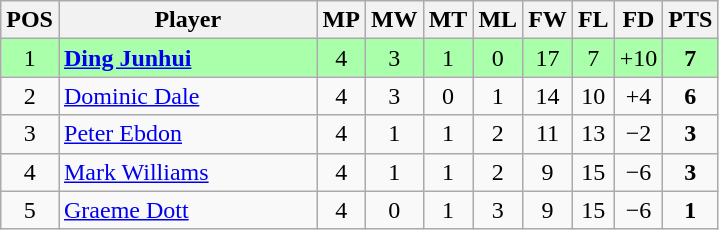<table class="wikitable" style="text-align: center;">
<tr>
<th witdh=20>POS</th>
<th width=165>Player</th>
<th width=20>MP</th>
<th width=20>MW</th>
<th width=20>MT</th>
<th width=20>ML</th>
<th width=20>FW</th>
<th width=20>FL</th>
<th width=20>FD</th>
<th width=20>PTS</th>
</tr>
<tr style="background:#aaffaa;">
<td>1</td>
<td style="text-align:left;"> <strong><a href='#'>Ding Junhui</a></strong></td>
<td>4</td>
<td>3</td>
<td>1</td>
<td>0</td>
<td>17</td>
<td>7</td>
<td>+10</td>
<td><strong>7</strong></td>
</tr>
<tr>
<td>2</td>
<td style="text-align:left;"> <a href='#'>Dominic Dale</a></td>
<td>4</td>
<td>3</td>
<td>0</td>
<td>1</td>
<td>14</td>
<td>10</td>
<td>+4</td>
<td><strong>6</strong></td>
</tr>
<tr>
<td>3</td>
<td style="text-align:left;"> <a href='#'>Peter Ebdon</a></td>
<td>4</td>
<td>1</td>
<td>1</td>
<td>2</td>
<td>11</td>
<td>13</td>
<td>−2</td>
<td><strong>3</strong></td>
</tr>
<tr>
<td>4</td>
<td style="text-align:left;"> <a href='#'>Mark Williams</a></td>
<td>4</td>
<td>1</td>
<td>1</td>
<td>2</td>
<td>9</td>
<td>15</td>
<td>−6</td>
<td><strong>3</strong></td>
</tr>
<tr>
<td>5</td>
<td style="text-align:left;"> <a href='#'>Graeme Dott</a></td>
<td>4</td>
<td>0</td>
<td>1</td>
<td>3</td>
<td>9</td>
<td>15</td>
<td>−6</td>
<td><strong>1</strong></td>
</tr>
</table>
